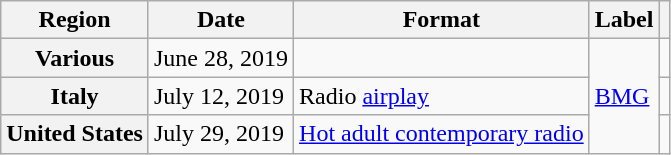<table class="wikitable plainrowheaders">
<tr>
<th scope="col">Region</th>
<th scope="col">Date</th>
<th scope="col">Format</th>
<th scope="col">Label</th>
<th scope="col"></th>
</tr>
<tr>
<th scope="row">Various</th>
<td>June 28, 2019</td>
<td></td>
<td rowspan="3"><a href='#'>BMG</a></td>
<td align="center"></td>
</tr>
<tr>
<th scope="row">Italy</th>
<td>July 12, 2019</td>
<td>Radio <a href='#'>airplay</a></td>
<td align="center"></td>
</tr>
<tr>
<th scope="row">United States</th>
<td>July 29, 2019</td>
<td><a href='#'>Hot adult contemporary radio</a></td>
<td align="center"></td>
</tr>
</table>
